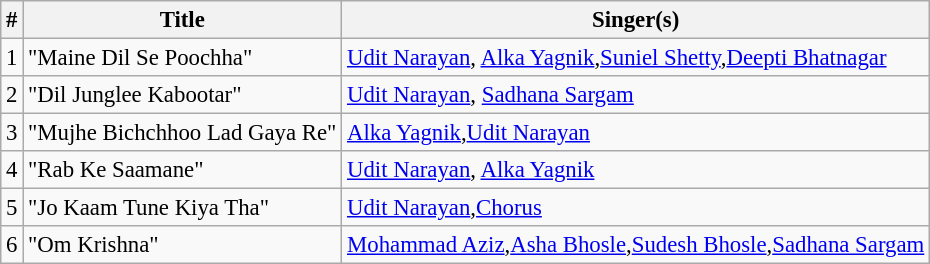<table class="wikitable" style="font-size:95%;">
<tr>
<th>#</th>
<th>Title</th>
<th>Singer(s)</th>
</tr>
<tr>
<td>1</td>
<td>"Maine Dil Se Poochha"</td>
<td><a href='#'>Udit Narayan</a>, <a href='#'>Alka Yagnik</a>,<a href='#'>Suniel Shetty</a>,<a href='#'>Deepti Bhatnagar</a></td>
</tr>
<tr>
<td>2</td>
<td>"Dil Junglee Kabootar"</td>
<td><a href='#'>Udit Narayan</a>, <a href='#'>Sadhana Sargam</a></td>
</tr>
<tr>
<td>3</td>
<td>"Mujhe Bichchhoo Lad Gaya Re"</td>
<td><a href='#'>Alka Yagnik</a>,<a href='#'>Udit Narayan</a></td>
</tr>
<tr>
<td>4</td>
<td>"Rab Ke Saamane"</td>
<td><a href='#'>Udit Narayan</a>, <a href='#'>Alka Yagnik</a></td>
</tr>
<tr>
<td>5</td>
<td>"Jo Kaam Tune Kiya Tha"</td>
<td><a href='#'>Udit Narayan</a>,<a href='#'>Chorus</a></td>
</tr>
<tr>
<td>6</td>
<td>"Om Krishna"</td>
<td><a href='#'>Mohammad Aziz</a>,<a href='#'>Asha Bhosle</a>,<a href='#'>Sudesh Bhosle</a>,<a href='#'>Sadhana Sargam</a></td>
</tr>
</table>
